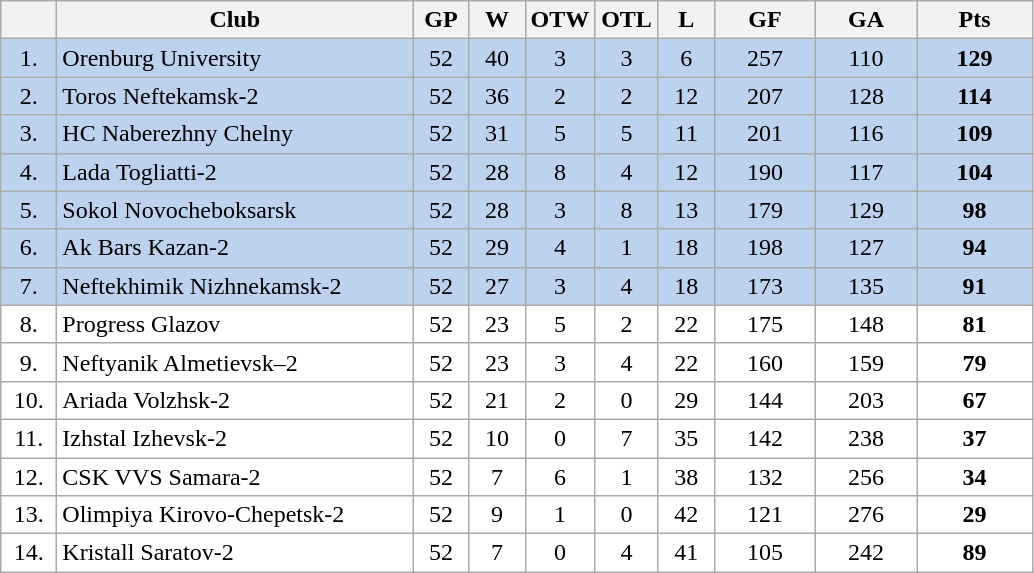<table class="wikitable">
<tr>
<th width="30"></th>
<th width="230">Club</th>
<th width="30">GP</th>
<th width="30">W</th>
<th width="35">OTW</th>
<th width="35">OTL</th>
<th width="30">L</th>
<th width="60">GF</th>
<th width="60">GA</th>
<th width="70">Pts</th>
</tr>
<tr bgcolor="#BCD2EE" align="center">
<td>1.</td>
<td align="left">Orenburg University</td>
<td>52</td>
<td>40</td>
<td>3</td>
<td>3</td>
<td>6</td>
<td>257</td>
<td>110</td>
<td><strong>129</strong></td>
</tr>
<tr bgcolor="#BCD2EE" align="center">
<td>2.</td>
<td align="left">Toros Neftekamsk-2</td>
<td>52</td>
<td>36</td>
<td>2</td>
<td>2</td>
<td>12</td>
<td>207</td>
<td>128</td>
<td><strong>114</strong></td>
</tr>
<tr bgcolor="#BCD2EE" align="center">
<td>3.</td>
<td align="left">HC Naberezhny Chelny</td>
<td>52</td>
<td>31</td>
<td>5</td>
<td>5</td>
<td>11</td>
<td>201</td>
<td>116</td>
<td><strong>109</strong></td>
</tr>
<tr bgcolor="#BCD2EE" align="center">
<td>4.</td>
<td align="left">Lada Togliatti-2</td>
<td>52</td>
<td>28</td>
<td>8</td>
<td>4</td>
<td>12</td>
<td>190</td>
<td>117</td>
<td><strong>104</strong></td>
</tr>
<tr bgcolor="#BCD2EE" align="center">
<td>5.</td>
<td align="left">Sokol Novocheboksarsk</td>
<td>52</td>
<td>28</td>
<td>3</td>
<td>8</td>
<td>13</td>
<td>179</td>
<td>129</td>
<td><strong>98</strong></td>
</tr>
<tr bgcolor="#BCD2EE" align="center">
<td>6.</td>
<td align="left">Ak Bars Kazan-2</td>
<td>52</td>
<td>29</td>
<td>4</td>
<td>1</td>
<td>18</td>
<td>198</td>
<td>127</td>
<td><strong>94</strong></td>
</tr>
<tr bgcolor="#BCD2EE" align="center">
<td>7.</td>
<td align="left">Neftekhimik Nizhnekamsk-2</td>
<td>52</td>
<td>27</td>
<td>3</td>
<td>4</td>
<td>18</td>
<td>173</td>
<td>135</td>
<td><strong>91</strong></td>
</tr>
<tr bgcolor="#FFFFFF" align="center">
<td>8.</td>
<td align="left">Progress Glazov</td>
<td>52</td>
<td>23</td>
<td>5</td>
<td>2</td>
<td>22</td>
<td>175</td>
<td>148</td>
<td><strong>81</strong></td>
</tr>
<tr bgcolor="#FFFFFF" align="center">
<td>9.</td>
<td align="left">Neftyanik Almetievsk–2</td>
<td>52</td>
<td>23</td>
<td>3</td>
<td>4</td>
<td>22</td>
<td>160</td>
<td>159</td>
<td><strong>79</strong></td>
</tr>
<tr bgcolor="#FFFFFF" align="center">
<td>10.</td>
<td align="left">Ariada Volzhsk-2</td>
<td>52</td>
<td>21</td>
<td>2</td>
<td>0</td>
<td>29</td>
<td>144</td>
<td>203</td>
<td><strong>67</strong></td>
</tr>
<tr bgcolor="#FFFFFF" align="center">
<td>11.</td>
<td align="left">Izhstal Izhevsk-2</td>
<td>52</td>
<td>10</td>
<td>0</td>
<td>7</td>
<td>35</td>
<td>142</td>
<td>238</td>
<td><strong>37</strong></td>
</tr>
<tr bgcolor="#FFFFFF" align="center">
<td>12.</td>
<td align="left">CSK VVS Samara-2</td>
<td>52</td>
<td>7</td>
<td>6</td>
<td>1</td>
<td>38</td>
<td>132</td>
<td>256</td>
<td><strong>34</strong></td>
</tr>
<tr bgcolor="#FFFFFF" align="center">
<td>13.</td>
<td align="left">Olimpiya Kirovo-Chepetsk-2</td>
<td>52</td>
<td>9</td>
<td>1</td>
<td>0</td>
<td>42</td>
<td>121</td>
<td>276</td>
<td><strong>29</strong></td>
</tr>
<tr bgcolor="#FFFFFF" align="center">
<td>14.</td>
<td align="left">Kristall Saratov-2</td>
<td>52</td>
<td>7</td>
<td>0</td>
<td>4</td>
<td>41</td>
<td>105</td>
<td>242</td>
<td><strong>89</strong></td>
</tr>
</table>
